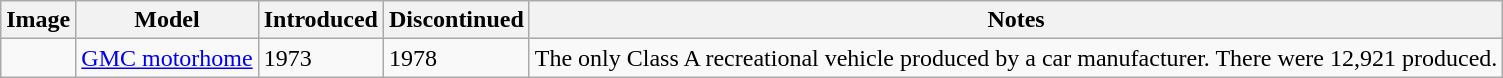<table class="wikitable sortable">
<tr>
<th>Image</th>
<th>Model</th>
<th>Introduced</th>
<th>Discontinued</th>
<th class="unsortable">Notes</th>
</tr>
<tr>
<td></td>
<td><a href='#'>GMC motorhome</a></td>
<td>1973</td>
<td>1978</td>
<td>The only Class A recreational vehicle produced by a car manufacturer. There were 12,921 produced.</td>
</tr>
</table>
